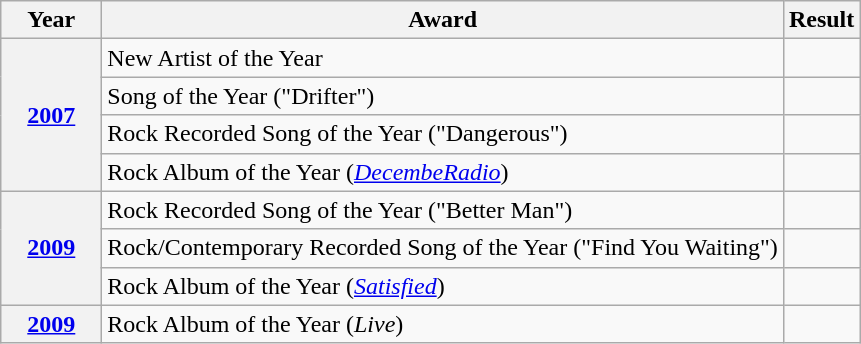<table class="wikitable">
<tr>
<th width="60px">Year</th>
<th>Award</th>
<th>Result</th>
</tr>
<tr>
<th rowspan="4"><a href='#'>2007</a></th>
<td>New Artist of the Year</td>
<td></td>
</tr>
<tr>
<td>Song of the Year ("Drifter")</td>
<td></td>
</tr>
<tr>
<td>Rock Recorded Song of the Year ("Dangerous")</td>
<td></td>
</tr>
<tr>
<td>Rock Album of the Year (<em><a href='#'>DecembeRadio</a></em>)</td>
<td></td>
</tr>
<tr>
<th rowspan="3"><a href='#'>2009</a></th>
<td>Rock Recorded Song of the Year ("Better Man")</td>
<td></td>
</tr>
<tr>
<td>Rock/Contemporary Recorded Song of the Year ("Find You Waiting")</td>
<td></td>
</tr>
<tr>
<td>Rock Album of the Year (<em><a href='#'>Satisfied</a></em>)</td>
<td></td>
</tr>
<tr>
<th rowspan="1"><a href='#'>2009</a></th>
<td>Rock Album of the Year (<em>Live</em>)</td>
<td></td>
</tr>
</table>
